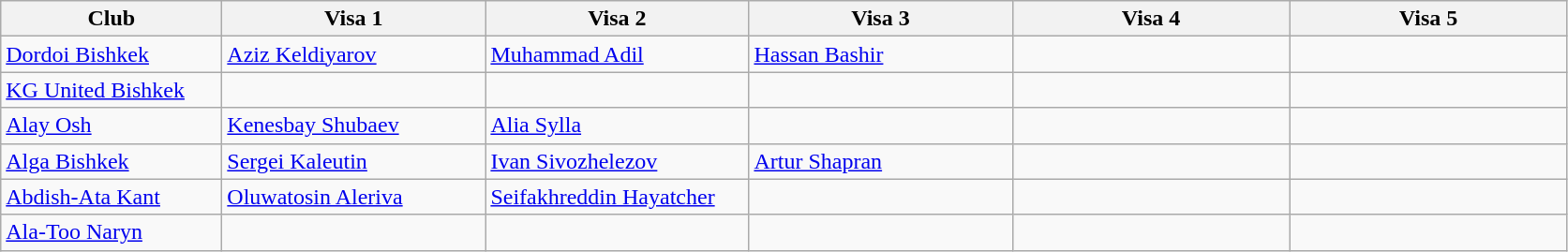<table class="wikitable">
<tr>
<th style="width:150px;">Club</th>
<th style="width:180px;">Visa 1</th>
<th style="width:180px;">Visa 2</th>
<th style="width:180px;">Visa 3</th>
<th style="width:190px;">Visa 4</th>
<th style="width:190px;">Visa 5</th>
</tr>
<tr style="vertical-align:top;">
<td><a href='#'>Dordoi Bishkek</a></td>
<td> <a href='#'>Aziz Keldiyarov</a></td>
<td> <a href='#'>Muhammad Adil</a></td>
<td> <a href='#'>Hassan Bashir</a></td>
<td></td>
<td></td>
</tr>
<tr style="vertical-align:top;">
<td><a href='#'>KG United Bishkek</a></td>
<td></td>
<td></td>
<td></td>
<td></td>
<td></td>
</tr>
<tr style="vertical-align:top;">
<td><a href='#'>Alay Osh</a></td>
<td> <a href='#'>Kenesbay Shubaev</a></td>
<td> <a href='#'>Alia Sylla</a></td>
<td></td>
<td></td>
<td></td>
</tr>
<tr style="vertical-align:top;">
<td><a href='#'>Alga Bishkek</a></td>
<td> <a href='#'>Sergei Kaleutin</a></td>
<td> <a href='#'>Ivan Sivozhelezov</a></td>
<td> <a href='#'>Artur Shapran</a></td>
<td></td>
<td></td>
</tr>
<tr style="vertical-align:top;">
<td><a href='#'>Abdish-Ata Kant</a></td>
<td> <a href='#'>Oluwatosin Aleriva</a></td>
<td> <a href='#'>Seifakhreddin Hayatcher</a></td>
<td></td>
<td></td>
<td></td>
</tr>
<tr style="vertical-align:top;">
<td><a href='#'>Ala-Too Naryn</a></td>
<td></td>
<td></td>
<td></td>
<td></td>
<td></td>
</tr>
</table>
